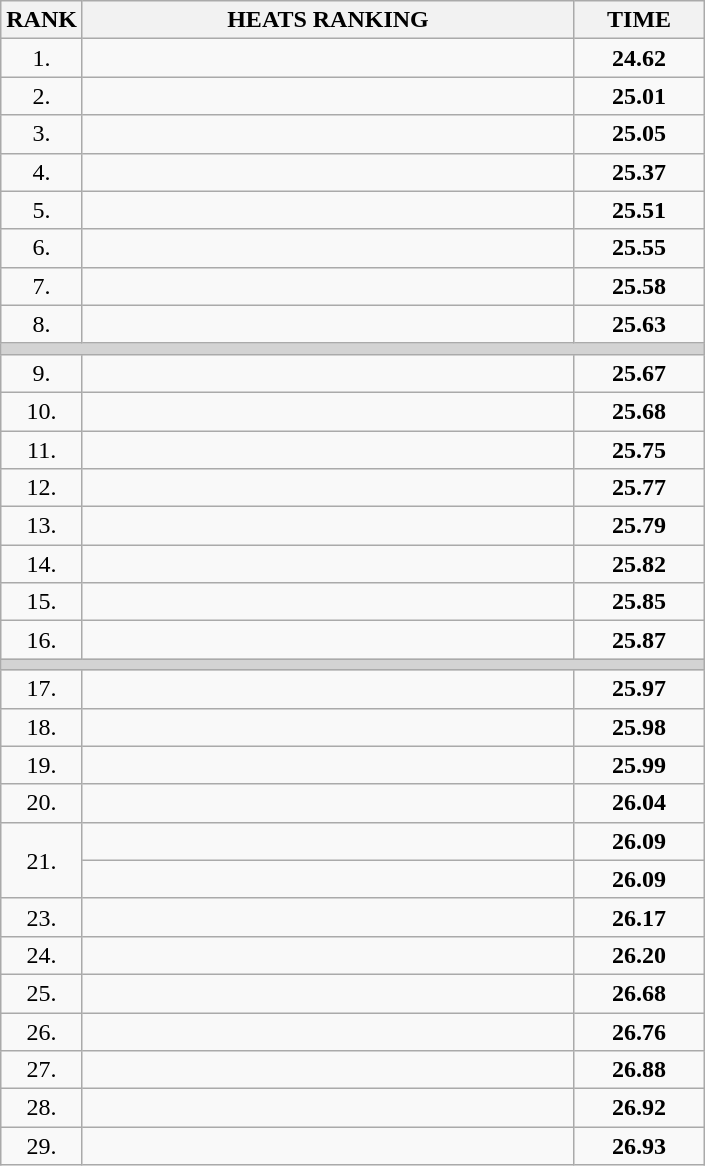<table class="wikitable">
<tr>
<th>RANK</th>
<th style="width: 20em">HEATS RANKING</th>
<th style="width: 5em">TIME</th>
</tr>
<tr>
<td align="center">1.</td>
<td></td>
<td align="center"><strong>24.62</strong></td>
</tr>
<tr>
<td align="center">2.</td>
<td></td>
<td align="center"><strong>25.01</strong></td>
</tr>
<tr>
<td align="center">3.</td>
<td></td>
<td align="center"><strong>25.05</strong></td>
</tr>
<tr>
<td align="center">4.</td>
<td></td>
<td align="center"><strong>25.37</strong></td>
</tr>
<tr>
<td align="center">5.</td>
<td></td>
<td align="center"><strong>25.51</strong></td>
</tr>
<tr>
<td align="center">6.</td>
<td></td>
<td align="center"><strong>25.55</strong></td>
</tr>
<tr>
<td align="center">7.</td>
<td></td>
<td align="center"><strong>25.58</strong></td>
</tr>
<tr>
<td align="center">8.</td>
<td></td>
<td align="center"><strong>25.63</strong></td>
</tr>
<tr>
<td colspan=3 bgcolor=lightgray></td>
</tr>
<tr>
<td align="center">9.</td>
<td></td>
<td align="center"><strong>25.67</strong></td>
</tr>
<tr>
<td align="center">10.</td>
<td></td>
<td align="center"><strong>25.68</strong></td>
</tr>
<tr>
<td align="center">11.</td>
<td></td>
<td align="center"><strong>25.75</strong></td>
</tr>
<tr>
<td align="center">12.</td>
<td></td>
<td align="center"><strong>25.77</strong></td>
</tr>
<tr>
<td align="center">13.</td>
<td></td>
<td align="center"><strong>25.79</strong></td>
</tr>
<tr>
<td align="center">14.</td>
<td></td>
<td align="center"><strong>25.82</strong></td>
</tr>
<tr>
<td align="center">15.</td>
<td></td>
<td align="center"><strong>25.85</strong></td>
</tr>
<tr>
<td align="center">16.</td>
<td></td>
<td align="center"><strong>25.87</strong></td>
</tr>
<tr>
<td colspan=3 bgcolor=lightgray></td>
</tr>
<tr>
<td align="center">17.</td>
<td></td>
<td align="center"><strong>25.97</strong></td>
</tr>
<tr>
<td align="center">18.</td>
<td></td>
<td align="center"><strong>25.98</strong></td>
</tr>
<tr>
<td align="center">19.</td>
<td></td>
<td align="center"><strong>25.99</strong></td>
</tr>
<tr>
<td align="center">20.</td>
<td></td>
<td align="center"><strong>26.04</strong></td>
</tr>
<tr>
<td rowspan=2 align="center">21.</td>
<td></td>
<td align="center"><strong>26.09</strong></td>
</tr>
<tr>
<td></td>
<td align="center"><strong>26.09</strong></td>
</tr>
<tr>
<td align="center">23.</td>
<td></td>
<td align="center"><strong>26.17</strong></td>
</tr>
<tr>
<td align="center">24.</td>
<td></td>
<td align="center"><strong>26.20</strong></td>
</tr>
<tr>
<td align="center">25.</td>
<td></td>
<td align="center"><strong>26.68</strong></td>
</tr>
<tr>
<td align="center">26.</td>
<td></td>
<td align="center"><strong>26.76</strong></td>
</tr>
<tr>
<td align="center">27.</td>
<td></td>
<td align="center"><strong>26.88</strong></td>
</tr>
<tr>
<td align="center">28.</td>
<td></td>
<td align="center"><strong>26.92</strong></td>
</tr>
<tr>
<td align="center">29.</td>
<td></td>
<td align="center"><strong>26.93</strong></td>
</tr>
</table>
